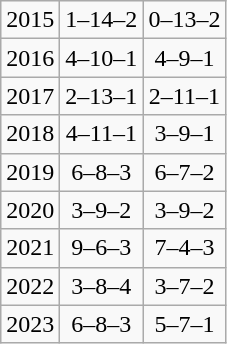<table class="wikitable" style="text-align:center;">
<tr>
<td>2015</td>
<td>1–14–2</td>
<td>0–13–2</td>
</tr>
<tr>
<td>2016</td>
<td>4–10–1</td>
<td>4–9–1</td>
</tr>
<tr>
<td>2017</td>
<td>2–13–1</td>
<td>2–11–1</td>
</tr>
<tr>
<td>2018</td>
<td>4–11–1</td>
<td>3–9–1</td>
</tr>
<tr>
<td>2019</td>
<td>6–8–3</td>
<td>6–7–2</td>
</tr>
<tr>
<td>2020</td>
<td>3–9–2</td>
<td>3–9–2</td>
</tr>
<tr>
<td>2021</td>
<td>9–6–3</td>
<td>7–4–3</td>
</tr>
<tr>
<td>2022</td>
<td>3–8–4</td>
<td>3–7–2</td>
</tr>
<tr>
<td>2023</td>
<td>6–8–3</td>
<td>5–7–1</td>
</tr>
</table>
